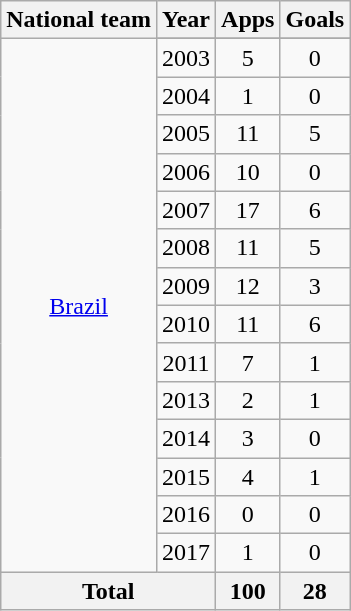<table class="wikitable" style="text-align: center">
<tr>
<th>National team</th>
<th>Year</th>
<th>Apps</th>
<th>Goals</th>
</tr>
<tr>
<td rowspan="15"><a href='#'>Brazil</a></td>
</tr>
<tr>
<td>2003</td>
<td>5</td>
<td>0</td>
</tr>
<tr>
<td>2004</td>
<td>1</td>
<td>0</td>
</tr>
<tr>
<td>2005</td>
<td>11</td>
<td>5</td>
</tr>
<tr>
<td>2006</td>
<td>10</td>
<td>0</td>
</tr>
<tr>
<td>2007</td>
<td>17</td>
<td>6</td>
</tr>
<tr>
<td>2008</td>
<td>11</td>
<td>5</td>
</tr>
<tr>
<td>2009</td>
<td>12</td>
<td>3</td>
</tr>
<tr>
<td>2010</td>
<td>11</td>
<td>6</td>
</tr>
<tr>
<td>2011</td>
<td>7</td>
<td>1</td>
</tr>
<tr>
<td>2013</td>
<td>2</td>
<td>1</td>
</tr>
<tr>
<td>2014</td>
<td>3</td>
<td>0</td>
</tr>
<tr>
<td>2015</td>
<td>4</td>
<td>1</td>
</tr>
<tr>
<td>2016</td>
<td>0</td>
<td>0</td>
</tr>
<tr>
<td>2017</td>
<td>1</td>
<td>0</td>
</tr>
<tr>
<th colspan="2">Total</th>
<th>100</th>
<th>28</th>
</tr>
</table>
